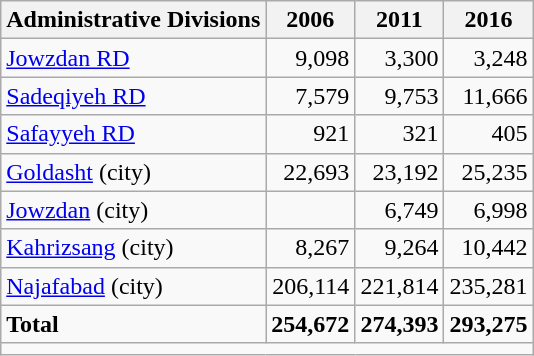<table class="wikitable">
<tr>
<th>Administrative Divisions</th>
<th>2006</th>
<th>2011</th>
<th>2016</th>
</tr>
<tr>
<td><a href='#'>Jowzdan RD</a></td>
<td style="text-align: right;">9,098</td>
<td style="text-align: right;">3,300</td>
<td style="text-align: right;">3,248</td>
</tr>
<tr>
<td><a href='#'>Sadeqiyeh RD</a></td>
<td style="text-align: right;">7,579</td>
<td style="text-align: right;">9,753</td>
<td style="text-align: right;">11,666</td>
</tr>
<tr>
<td><a href='#'>Safayyeh RD</a></td>
<td style="text-align: right;">921</td>
<td style="text-align: right;">321</td>
<td style="text-align: right;">405</td>
</tr>
<tr>
<td><a href='#'>Goldasht</a> (city)</td>
<td style="text-align: right;">22,693</td>
<td style="text-align: right;">23,192</td>
<td style="text-align: right;">25,235</td>
</tr>
<tr>
<td><a href='#'>Jowzdan</a> (city)</td>
<td style="text-align: right;"></td>
<td style="text-align: right;">6,749</td>
<td style="text-align: right;">6,998</td>
</tr>
<tr>
<td><a href='#'>Kahrizsang</a> (city)</td>
<td style="text-align: right;">8,267</td>
<td style="text-align: right;">9,264</td>
<td style="text-align: right;">10,442</td>
</tr>
<tr>
<td><a href='#'>Najafabad</a> (city)</td>
<td style="text-align: right;">206,114</td>
<td style="text-align: right;">221,814</td>
<td style="text-align: right;">235,281</td>
</tr>
<tr>
<td><strong>Total</strong></td>
<td style="text-align: right;"><strong>254,672</strong></td>
<td style="text-align: right;"><strong>274,393</strong></td>
<td style="text-align: right;"><strong>293,275</strong></td>
</tr>
<tr>
<td colspan=4></td>
</tr>
</table>
